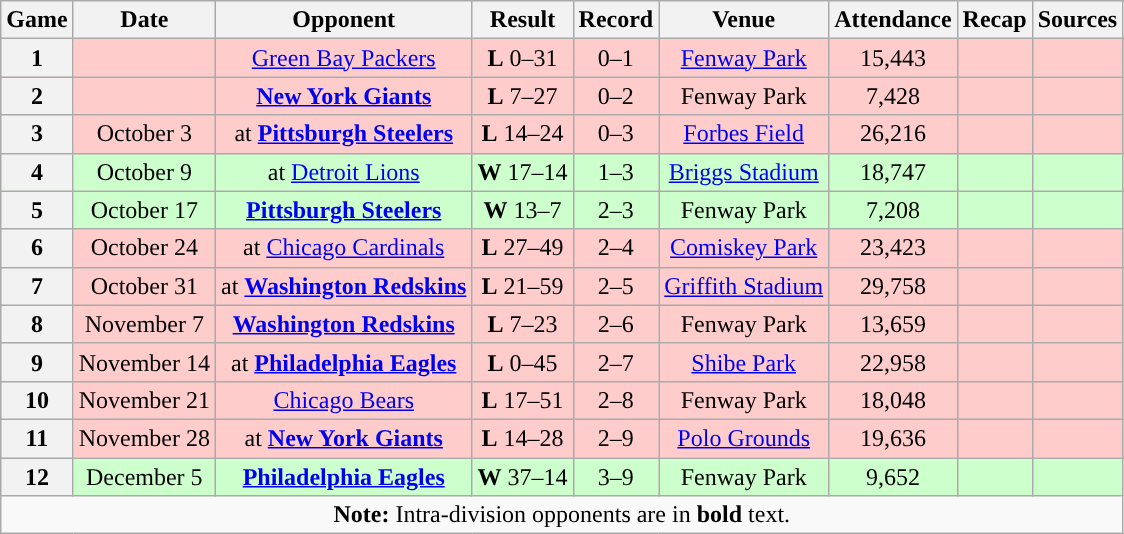<table class="wikitable" style="text-align:center">
<tr>
<th>Game</th>
<th>Date</th>
<th>Opponent</th>
<th>Result</th>
<th>Record</th>
<th>Venue</th>
<th>Attendance</th>
<th>Recap</th>
<th>Sources</th>
</tr>
<tr style="background:#fcc">
<th>1</th>
<td></td>
<td><a href='#'>Green Bay Packers</a></td>
<td><strong>L</strong> 0–31</td>
<td>0–1</td>
<td><a href='#'>Fenway Park</a></td>
<td>15,443</td>
<td></td>
<td></td>
</tr>
<tr style="background:#fcc">
<th>2</th>
<td></td>
<td><strong><a href='#'>New York Giants</a></strong></td>
<td><strong>L</strong> 7–27</td>
<td>0–2</td>
<td>Fenway Park</td>
<td>7,428</td>
<td></td>
<td></td>
</tr>
<tr style="background:#fcc">
<th>3</th>
<td>October 3</td>
<td>at <strong><a href='#'>Pittsburgh Steelers</a></strong></td>
<td><strong>L</strong> 14–24</td>
<td>0–3</td>
<td><a href='#'>Forbes Field</a></td>
<td>26,216</td>
<td></td>
<td></td>
</tr>
<tr style="background:#cfc">
<th>4</th>
<td>October 9</td>
<td>at <a href='#'>Detroit Lions</a></td>
<td><strong>W</strong> 17–14</td>
<td>1–3</td>
<td><a href='#'>Briggs Stadium</a></td>
<td>18,747</td>
<td></td>
<td></td>
</tr>
<tr style="background:#cfc">
<th>5</th>
<td>October 17</td>
<td><strong><a href='#'>Pittsburgh Steelers</a></strong></td>
<td><strong>W</strong> 13–7</td>
<td>2–3</td>
<td>Fenway Park</td>
<td>7,208</td>
<td></td>
<td></td>
</tr>
<tr style="background:#fcc">
<th>6</th>
<td>October 24</td>
<td>at <a href='#'>Chicago Cardinals</a></td>
<td><strong>L</strong> 27–49</td>
<td>2–4</td>
<td><a href='#'>Comiskey Park</a></td>
<td>23,423</td>
<td></td>
<td></td>
</tr>
<tr style="background:#fcc">
<th>7</th>
<td>October 31</td>
<td>at <strong><a href='#'>Washington Redskins</a></strong></td>
<td><strong>L</strong> 21–59</td>
<td>2–5</td>
<td><a href='#'>Griffith Stadium</a></td>
<td>29,758</td>
<td></td>
<td></td>
</tr>
<tr style="background:#fcc">
<th>8</th>
<td>November 7</td>
<td><strong><a href='#'>Washington Redskins</a></strong></td>
<td><strong>L</strong> 7–23</td>
<td>2–6</td>
<td>Fenway Park</td>
<td>13,659</td>
<td></td>
<td></td>
</tr>
<tr style="background:#fcc">
<th>9</th>
<td>November 14</td>
<td>at <strong><a href='#'>Philadelphia Eagles</a></strong></td>
<td><strong>L</strong> 0–45</td>
<td>2–7</td>
<td><a href='#'>Shibe Park</a></td>
<td>22,958</td>
<td></td>
<td></td>
</tr>
<tr style="background:#fcc">
<th>10</th>
<td>November 21</td>
<td><a href='#'>Chicago Bears</a></td>
<td><strong>L</strong> 17–51</td>
<td>2–8</td>
<td>Fenway Park</td>
<td>18,048</td>
<td></td>
<td></td>
</tr>
<tr style="background:#fcc">
<th>11</th>
<td>November 28</td>
<td>at <strong><a href='#'>New York Giants</a></strong></td>
<td><strong>L</strong> 14–28</td>
<td>2–9</td>
<td><a href='#'>Polo Grounds</a></td>
<td>19,636</td>
<td></td>
<td></td>
</tr>
<tr style="background:#cfc">
<th>12</th>
<td>December 5</td>
<td><strong><a href='#'>Philadelphia Eagles</a></strong></td>
<td><strong>W</strong> 37–14</td>
<td>3–9</td>
<td>Fenway Park</td>
<td>9,652</td>
<td></td>
<td></td>
</tr>
<tr>
<td colspan="10"><strong>Note:</strong> Intra-division opponents are in <strong>bold</strong> text.</td>
</tr>
</table>
